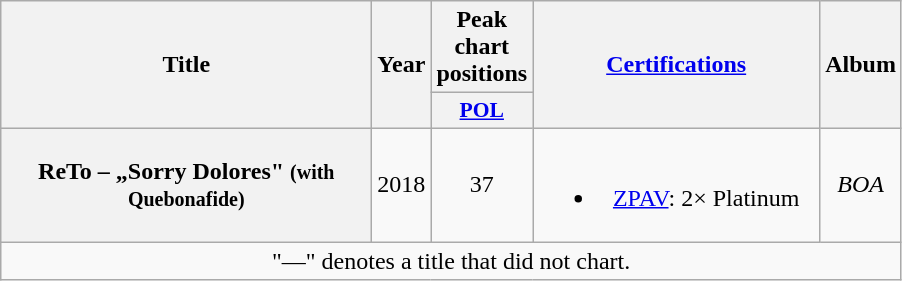<table class="wikitable plainrowheaders" style="text-align:center;">
<tr>
<th rowspan="2" scope="col" style="width:15em;">Title</th>
<th rowspan="2" scope="col" style="width:2em;"><strong>Year</strong></th>
<th colspan="1" scope="col">Peak chart positions</th>
<th rowspan="2" scope="col" style="width:11.5em;"><a href='#'>Certifications</a></th>
<th rowspan="2" scope="col">Album</th>
</tr>
<tr>
<th scope="col" style="width:3em;font-size:90%;"><a href='#'>POL</a><br></th>
</tr>
<tr>
<th scope="row">ReTo – „Sorry Dolores" <small>(with Quebonafide)</small></th>
<td>2018</td>
<td>37</td>
<td><br><ul><li><a href='#'>ZPAV</a>: 2× Platinum</li></ul></td>
<td><em>BOA</em></td>
</tr>
<tr>
<td colspan="5">"—" denotes a title that did not chart.</td>
</tr>
</table>
